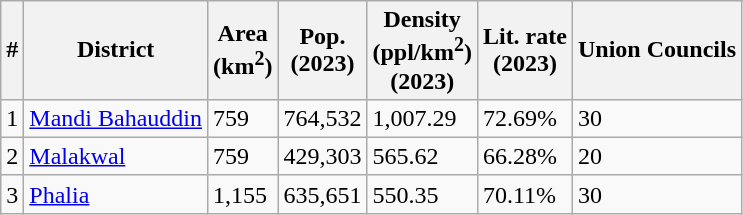<table class="wikitable sortable">
<tr>
<th>#</th>
<th>District</th>
<th>Area<br>(km<sup>2</sup>)</th>
<th>Pop.<br>(2023)</th>
<th>Density<br>(ppl/km<sup>2</sup>)<br>(2023)</th>
<th>Lit. rate<br>(2023)</th>
<th>Union Councils</th>
</tr>
<tr>
<td>1</td>
<td><a href='#'>Mandi Bahauddin</a></td>
<td>759</td>
<td>764,532</td>
<td>1,007.29</td>
<td>72.69%</td>
<td>30</td>
</tr>
<tr>
<td>2</td>
<td><a href='#'>Malakwal</a></td>
<td>759</td>
<td>429,303</td>
<td>565.62</td>
<td>66.28%</td>
<td>20</td>
</tr>
<tr>
<td>3</td>
<td><a href='#'>Phalia</a></td>
<td>1,155</td>
<td>635,651</td>
<td>550.35</td>
<td>70.11%</td>
<td>30</td>
</tr>
</table>
